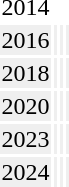<table>
<tr>
<td>2014</td>
<td></td>
<td></td>
<td></td>
</tr>
<tr bgcolor="#EFEFEF">
<td>2016</td>
<td></td>
<td></td>
<td></td>
</tr>
<tr bgcolor="#EFEFEF">
<td>2018</td>
<td></td>
<td></td>
<td></td>
</tr>
<tr bgcolor="#EFEFEF">
<td>2020</td>
<td></td>
<td></td>
<td></td>
</tr>
<tr bgcolor="#EFEFEF">
<td>2023</td>
<td></td>
<td></td>
<td></td>
</tr>
<tr bgcolor="#EFEFEF">
<td>2024</td>
<td></td>
<td></td>
<td></td>
</tr>
</table>
